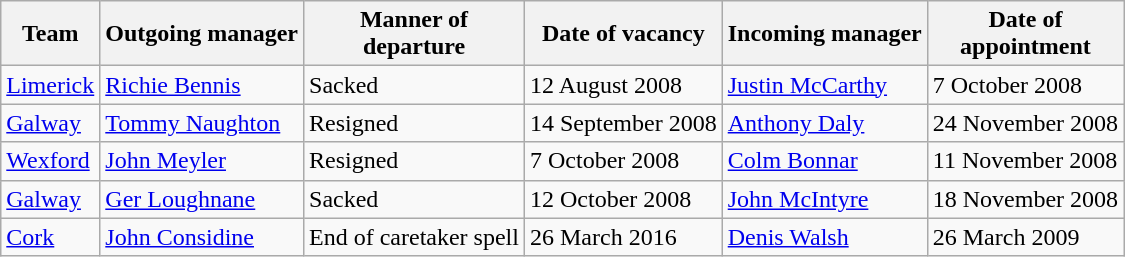<table class="wikitable">
<tr>
<th>Team</th>
<th>Outgoing manager</th>
<th>Manner of<br>departure</th>
<th>Date of vacancy</th>
<th>Incoming manager</th>
<th>Date of<br>appointment</th>
</tr>
<tr>
<td><a href='#'>Limerick</a></td>
<td> <a href='#'>Richie Bennis</a></td>
<td>Sacked</td>
<td>12 August 2008</td>
<td> <a href='#'>Justin McCarthy</a></td>
<td>7 October 2008</td>
</tr>
<tr>
<td><a href='#'>Galway</a></td>
<td> <a href='#'>Tommy Naughton</a></td>
<td>Resigned</td>
<td>14 September 2008</td>
<td> <a href='#'>Anthony Daly</a></td>
<td>24 November 2008</td>
</tr>
<tr>
<td><a href='#'>Wexford</a></td>
<td> <a href='#'>John Meyler</a></td>
<td>Resigned</td>
<td>7 October 2008</td>
<td> <a href='#'>Colm Bonnar</a></td>
<td>11 November 2008</td>
</tr>
<tr>
<td><a href='#'>Galway</a></td>
<td> <a href='#'>Ger Loughnane</a></td>
<td>Sacked</td>
<td>12 October 2008</td>
<td> <a href='#'>John McIntyre</a></td>
<td>18 November 2008</td>
</tr>
<tr>
<td><a href='#'>Cork</a></td>
<td> <a href='#'>John Considine</a></td>
<td>End of caretaker spell</td>
<td>26 March 2016</td>
<td> <a href='#'>Denis Walsh</a></td>
<td>26 March 2009</td>
</tr>
</table>
